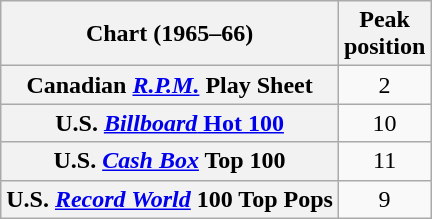<table class="wikitable plainrowheaders sortable">
<tr>
<th scope="col">Chart (1965–66)</th>
<th scope="col">Peak<br>position</th>
</tr>
<tr>
<th scope="row">Canadian <em><a href='#'>R.P.M.</a></em> Play Sheet</th>
<td align="center">2</td>
</tr>
<tr>
<th scope="row">U.S. <a href='#'><em>Billboard</em> Hot 100</a></th>
<td align="center">10</td>
</tr>
<tr>
<th scope="row">U.S. <em><a href='#'>Cash Box</a></em> Top 100</th>
<td align="center">11</td>
</tr>
<tr>
<th scope="row">U.S. <em><a href='#'>Record World</a></em> 100 Top Pops</th>
<td align="center">9</td>
</tr>
</table>
